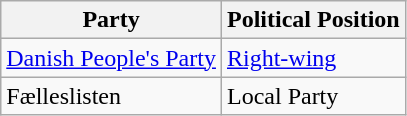<table class="wikitable mw-collapsible mw-collapsed">
<tr>
<th>Party</th>
<th>Political Position</th>
</tr>
<tr>
<td><a href='#'>Danish People's Party</a></td>
<td><a href='#'>Right-wing</a></td>
</tr>
<tr>
<td>Fælleslisten</td>
<td>Local Party</td>
</tr>
</table>
